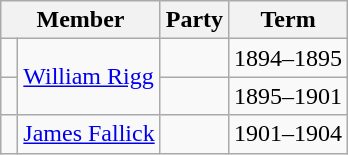<table class="wikitable">
<tr>
<th colspan="2">Member</th>
<th>Party</th>
<th>Term</th>
</tr>
<tr>
<td> </td>
<td rowspan="2"><a href='#'>William Rigg</a></td>
<td></td>
<td>1894–1895</td>
</tr>
<tr>
<td> </td>
<td></td>
<td>1895–1901</td>
</tr>
<tr>
<td> </td>
<td><a href='#'>James Fallick</a></td>
<td></td>
<td>1901–1904</td>
</tr>
</table>
